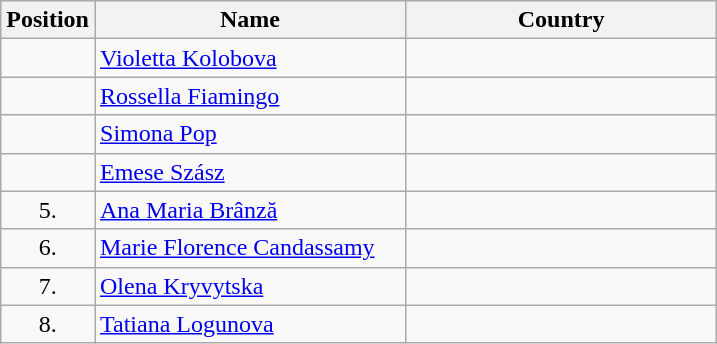<table class="wikitable">
<tr>
<th width="20">Position</th>
<th width="200">Name</th>
<th width="200">Country</th>
</tr>
<tr>
<td align="center"></td>
<td><a href='#'>Violetta Kolobova</a></td>
<td></td>
</tr>
<tr>
<td align="center"></td>
<td><a href='#'>Rossella Fiamingo</a></td>
<td></td>
</tr>
<tr>
<td align="center"></td>
<td><a href='#'>Simona Pop</a></td>
<td></td>
</tr>
<tr>
<td align="center"></td>
<td><a href='#'>Emese Szász</a></td>
<td></td>
</tr>
<tr>
<td align="center">5.</td>
<td><a href='#'>Ana Maria Brânză</a></td>
<td></td>
</tr>
<tr>
<td align="center">6.</td>
<td><a href='#'>Marie Florence Candassamy</a></td>
<td></td>
</tr>
<tr>
<td align="center">7.</td>
<td><a href='#'>Olena Kryvytska</a></td>
<td></td>
</tr>
<tr>
<td align="center">8.</td>
<td><a href='#'>Tatiana Logunova</a></td>
<td></td>
</tr>
</table>
